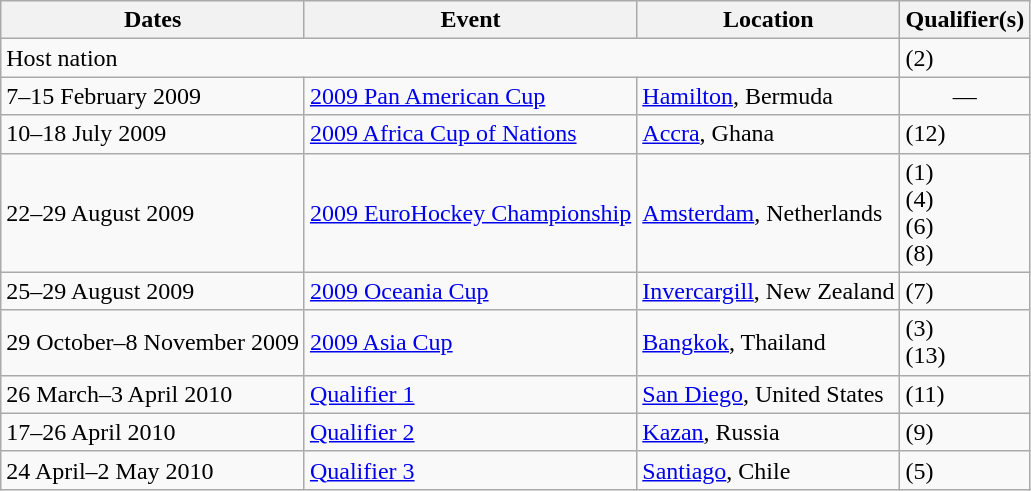<table class=wikitable>
<tr>
<th>Dates</th>
<th>Event</th>
<th>Location</th>
<th>Qualifier(s)</th>
</tr>
<tr>
<td colspan=3>Host nation</td>
<td> (2)</td>
</tr>
<tr>
<td>7–15 February 2009</td>
<td><a href='#'>2009 Pan American Cup</a></td>
<td><a href='#'>Hamilton</a>, Bermuda</td>
<td align=center>—</td>
</tr>
<tr>
<td>10–18 July 2009</td>
<td><a href='#'>2009 Africa Cup of Nations</a></td>
<td><a href='#'>Accra</a>, Ghana</td>
<td> (12)</td>
</tr>
<tr>
<td>22–29 August 2009</td>
<td><a href='#'>2009 EuroHockey Championship</a></td>
<td><a href='#'>Amsterdam</a>, Netherlands</td>
<td> (1)<br> (4)<br> (6)<br> (8)</td>
</tr>
<tr>
<td>25–29 August 2009</td>
<td><a href='#'>2009 Oceania Cup</a></td>
<td><a href='#'>Invercargill</a>, New Zealand</td>
<td> (7)</td>
</tr>
<tr>
<td>29 October–8 November 2009</td>
<td><a href='#'>2009 Asia Cup</a></td>
<td><a href='#'>Bangkok</a>, Thailand</td>
<td> (3)<br> (13)</td>
</tr>
<tr>
<td>26 March–3 April 2010</td>
<td><a href='#'>Qualifier 1</a></td>
<td><a href='#'>San Diego</a>, United States</td>
<td> (11)</td>
</tr>
<tr>
<td>17–26 April 2010</td>
<td><a href='#'>Qualifier 2</a></td>
<td><a href='#'>Kazan</a>, Russia</td>
<td> (9)</td>
</tr>
<tr>
<td>24 April–2 May 2010</td>
<td><a href='#'>Qualifier 3</a></td>
<td><a href='#'>Santiago</a>, Chile</td>
<td> (5)</td>
</tr>
</table>
